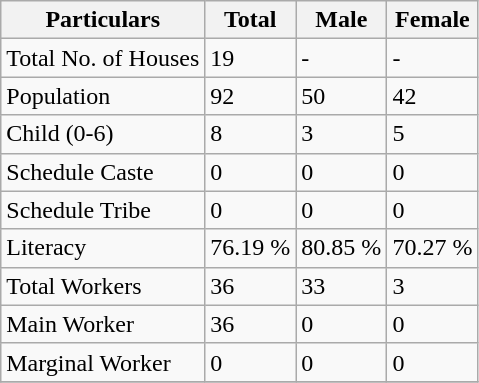<table class="wikitable sortable">
<tr>
<th>Particulars</th>
<th>Total</th>
<th>Male</th>
<th>Female</th>
</tr>
<tr>
<td>Total No. of Houses</td>
<td>19</td>
<td>-</td>
<td>-</td>
</tr>
<tr>
<td>Population</td>
<td>92</td>
<td>50</td>
<td>42</td>
</tr>
<tr>
<td>Child (0-6)</td>
<td>8</td>
<td>3</td>
<td>5</td>
</tr>
<tr>
<td>Schedule Caste</td>
<td>0</td>
<td>0</td>
<td>0</td>
</tr>
<tr>
<td>Schedule Tribe</td>
<td>0</td>
<td>0</td>
<td>0</td>
</tr>
<tr>
<td>Literacy</td>
<td>76.19 %</td>
<td>80.85 %</td>
<td>70.27 %</td>
</tr>
<tr>
<td>Total Workers</td>
<td>36</td>
<td>33</td>
<td>3</td>
</tr>
<tr>
<td>Main Worker</td>
<td>36</td>
<td>0</td>
<td>0</td>
</tr>
<tr>
<td>Marginal Worker</td>
<td>0</td>
<td>0</td>
<td>0</td>
</tr>
<tr>
</tr>
</table>
